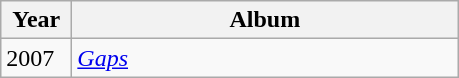<table class="wikitable">
<tr>
<th align="left" valign="top" width="40">Year</th>
<th align="center" valign="top" width="250">Album</th>
</tr>
<tr>
<td align="left" valign="top">2007</td>
<td align="left" valign="top"><em><a href='#'>Gaps</a></em></td>
</tr>
</table>
